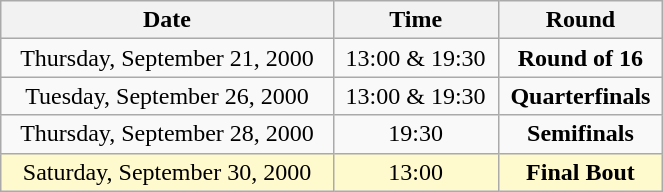<table class="wikitable" style=" text-align:center; font-size:100%;" width="35%">
<tr>
<th>Date</th>
<th>Time</th>
<th>Round</th>
</tr>
<tr>
<td>Thursday, September 21, 2000</td>
<td>13:00 & 19:30</td>
<td><strong>Round of 16</strong></td>
</tr>
<tr>
<td>Tuesday, September 26, 2000</td>
<td>13:00 & 19:30</td>
<td><strong>Quarterfinals</strong></td>
</tr>
<tr>
<td>Thursday, September 28, 2000</td>
<td>19:30</td>
<td><strong>Semifinals</strong></td>
</tr>
<tr>
<td style=background:lemonchiffon>Saturday, September 30, 2000</td>
<td style=background:lemonchiffon>13:00</td>
<td style=background:lemonchiffon><strong>Final Bout</strong></td>
</tr>
</table>
